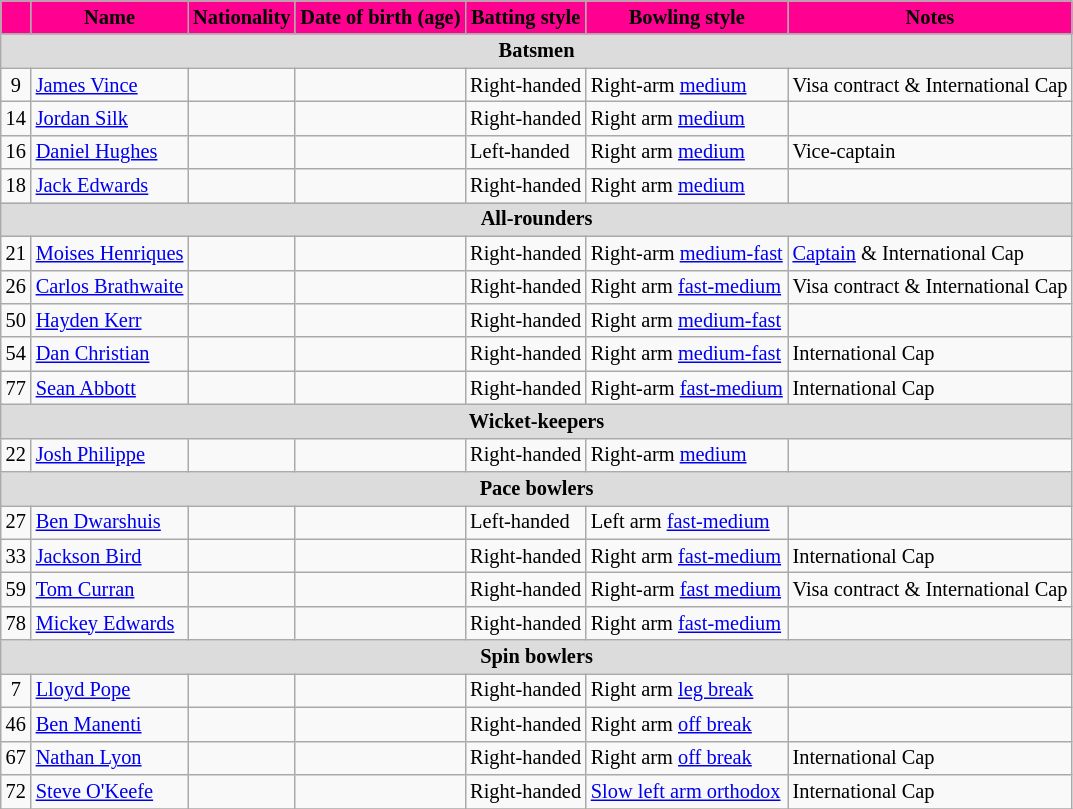<table class="wikitable"  style="font-size:85%;">
<tr>
<th style="background:#FF0090; color:black;"></th>
<th style="background:#FF0090; color:black;">Name</th>
<th style="background:#FF0090; color:black;">Nationality</th>
<th style="background:#FF0090; color:black;">Date of birth (age)</th>
<th style="background:#FF0090; color:black;">Batting style</th>
<th style="background:#FF0090; color:black;">Bowling style</th>
<th style="background:#FF0090; color:black;">Notes</th>
</tr>
<tr>
<th colspan="7"  style="background:#dcdcdc; text-align:centre;">Batsmen</th>
</tr>
<tr>
<td style="text-align:center">9</td>
<td><a href='#'>James Vince</a></td>
<td></td>
<td></td>
<td>Right-handed</td>
<td>Right-arm <a href='#'>medium</a></td>
<td>Visa contract & International Cap</td>
</tr>
<tr>
<td style="text-align:center">14</td>
<td><a href='#'>Jordan Silk</a></td>
<td></td>
<td></td>
<td>Right-handed</td>
<td>Right arm <a href='#'>medium</a></td>
<td></td>
</tr>
<tr>
<td style="text-align:center">16</td>
<td><a href='#'>Daniel Hughes</a></td>
<td></td>
<td></td>
<td>Left-handed</td>
<td>Right arm <a href='#'>medium</a></td>
<td>Vice-captain</td>
</tr>
<tr>
<td style="text-align:center">18</td>
<td><a href='#'>Jack Edwards</a></td>
<td></td>
<td></td>
<td>Right-handed</td>
<td>Right arm <a href='#'>medium</a></td>
<td></td>
</tr>
<tr>
<th colspan="7"  style="background:#dcdcdc; text-align:centre;">All-rounders</th>
</tr>
<tr>
<td style="text-align:center">21</td>
<td><a href='#'>Moises Henriques</a></td>
<td></td>
<td></td>
<td>Right-handed</td>
<td>Right-arm <a href='#'>medium-fast</a></td>
<td><a href='#'>Captain</a> & International Cap</td>
</tr>
<tr>
<td style="text-align:center">26</td>
<td><a href='#'>Carlos Brathwaite</a></td>
<td></td>
<td></td>
<td>Right-handed</td>
<td>Right arm <a href='#'>fast-medium</a></td>
<td>Visa contract & International Cap</td>
</tr>
<tr>
<td style="text-align:center">50</td>
<td><a href='#'>Hayden Kerr</a></td>
<td></td>
<td></td>
<td>Right-handed</td>
<td>Right arm <a href='#'>medium-fast</a></td>
<td></td>
</tr>
<tr>
<td style="text-align:center">54</td>
<td><a href='#'>Dan Christian</a></td>
<td></td>
<td></td>
<td>Right-handed</td>
<td>Right arm <a href='#'>medium-fast</a></td>
<td>International Cap</td>
</tr>
<tr>
<td style="text-align:center">77</td>
<td><a href='#'>Sean Abbott</a></td>
<td></td>
<td></td>
<td>Right-handed</td>
<td>Right-arm <a href='#'>fast-medium</a></td>
<td>International Cap</td>
</tr>
<tr>
<th colspan="7"  style="background:#dcdcdc; text-align:centre;">Wicket-keepers</th>
</tr>
<tr>
<td style="text-align:center">22</td>
<td><a href='#'>Josh Philippe</a></td>
<td></td>
<td></td>
<td>Right-handed</td>
<td>Right-arm <a href='#'>medium</a></td>
<td></td>
</tr>
<tr>
<th colspan="7"  style="background:#dcdcdc; text-align:centre;">Pace bowlers</th>
</tr>
<tr>
<td style="text-align:center">27</td>
<td><a href='#'>Ben Dwarshuis</a></td>
<td></td>
<td></td>
<td>Left-handed</td>
<td>Left arm <a href='#'>fast-medium</a></td>
<td></td>
</tr>
<tr>
<td style="text-align:center">33</td>
<td><a href='#'>Jackson Bird</a></td>
<td></td>
<td></td>
<td>Right-handed</td>
<td>Right arm <a href='#'>fast-medium</a></td>
<td>International Cap</td>
</tr>
<tr>
<td style="text-align:center">59</td>
<td><a href='#'>Tom Curran</a></td>
<td></td>
<td></td>
<td>Right-handed</td>
<td>Right-arm <a href='#'>fast medium</a></td>
<td>Visa contract & International Cap</td>
</tr>
<tr>
<td style="text-align:center">78</td>
<td><a href='#'>Mickey Edwards</a></td>
<td></td>
<td></td>
<td>Right-handed</td>
<td>Right arm <a href='#'>fast-medium</a></td>
<td></td>
</tr>
<tr>
<th colspan="7"  style="background:#dcdcdc; text-align:center;">Spin bowlers</th>
</tr>
<tr>
<td style="text-align:center">7</td>
<td><a href='#'>Lloyd Pope</a></td>
<td></td>
<td></td>
<td>Right-handed</td>
<td>Right arm <a href='#'>leg break</a></td>
<td></td>
</tr>
<tr>
<td style="text-align:center">46</td>
<td><a href='#'>Ben Manenti</a></td>
<td></td>
<td></td>
<td>Right-handed</td>
<td>Right arm <a href='#'>off break</a></td>
<td></td>
</tr>
<tr>
<td style="text-align:center">67</td>
<td><a href='#'>Nathan Lyon</a></td>
<td></td>
<td></td>
<td>Right-handed</td>
<td>Right arm <a href='#'>off break</a></td>
<td>International Cap</td>
</tr>
<tr>
<td style="text-align:center">72</td>
<td><a href='#'>Steve O'Keefe</a></td>
<td></td>
<td></td>
<td>Right-handed</td>
<td><a href='#'>Slow left arm orthodox</a></td>
<td>International Cap</td>
</tr>
<tr>
</tr>
</table>
